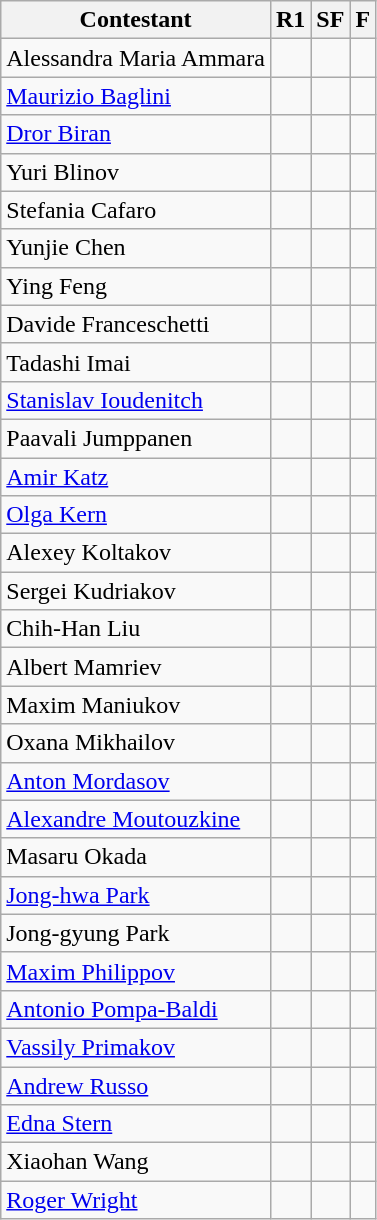<table class="wikitable">
<tr>
<th>Contestant</th>
<th>R1</th>
<th>SF</th>
<th>F</th>
</tr>
<tr>
<td> Alessandra Maria Ammara</td>
<td></td>
<td></td>
<td></td>
</tr>
<tr>
<td> <a href='#'>Maurizio Baglini</a></td>
<td></td>
<td></td>
<td></td>
</tr>
<tr>
<td> <a href='#'>Dror Biran</a></td>
<td></td>
<td></td>
<td></td>
</tr>
<tr>
<td> Yuri Blinov</td>
<td></td>
<td></td>
<td></td>
</tr>
<tr>
<td> Stefania Cafaro</td>
<td></td>
<td></td>
<td></td>
</tr>
<tr>
<td> Yunjie Chen</td>
<td></td>
<td></td>
<td></td>
</tr>
<tr>
<td> Ying Feng</td>
<td></td>
<td></td>
<td></td>
</tr>
<tr>
<td> Davide Franceschetti</td>
<td></td>
<td></td>
<td></td>
</tr>
<tr>
<td> Tadashi Imai</td>
<td></td>
<td></td>
<td></td>
</tr>
<tr>
<td> <a href='#'>Stanislav Ioudenitch</a></td>
<td></td>
<td></td>
<td></td>
</tr>
<tr>
<td> Paavali Jumppanen</td>
<td></td>
<td></td>
<td></td>
</tr>
<tr>
<td> <a href='#'>Amir Katz</a></td>
<td></td>
<td></td>
</tr>
<tr>
<td> <a href='#'>Olga Kern</a></td>
<td></td>
<td></td>
<td></td>
</tr>
<tr>
<td> Alexey Koltakov</td>
<td></td>
<td></td>
<td></td>
</tr>
<tr>
<td> Sergei Kudriakov</td>
<td></td>
<td></td>
<td></td>
</tr>
<tr>
<td> Chih-Han Liu</td>
<td></td>
<td></td>
<td></td>
</tr>
<tr>
<td> Albert Mamriev</td>
<td></td>
<td></td>
<td></td>
</tr>
<tr>
<td> Maxim Maniukov</td>
<td></td>
<td></td>
<td></td>
</tr>
<tr>
<td> Oxana Mikhailov</td>
<td></td>
<td></td>
<td></td>
</tr>
<tr>
<td> <a href='#'>Anton Mordasov</a></td>
<td></td>
<td></td>
<td></td>
</tr>
<tr>
<td> <a href='#'>Alexandre Moutouzkine</a></td>
<td></td>
<td></td>
<td></td>
</tr>
<tr>
<td> Masaru Okada</td>
<td></td>
<td></td>
<td></td>
</tr>
<tr>
<td> <a href='#'>Jong-hwa Park</a></td>
<td></td>
<td></td>
<td></td>
</tr>
<tr>
<td> Jong-gyung Park</td>
<td></td>
<td></td>
<td></td>
</tr>
<tr>
<td> <a href='#'>Maxim Philippov</a></td>
<td></td>
<td></td>
<td></td>
</tr>
<tr>
<td> <a href='#'>Antonio Pompa-Baldi</a></td>
<td></td>
<td></td>
<td></td>
</tr>
<tr>
<td> <a href='#'>Vassily Primakov</a></td>
<td></td>
<td></td>
<td></td>
</tr>
<tr>
<td> <a href='#'>Andrew Russo</a></td>
<td></td>
<td></td>
<td></td>
</tr>
<tr>
<td> <a href='#'>Edna Stern</a></td>
<td></td>
<td></td>
<td></td>
</tr>
<tr>
<td> Xiaohan Wang</td>
<td></td>
<td></td>
<td></td>
</tr>
<tr>
<td> <a href='#'>Roger Wright</a></td>
<td></td>
<td></td>
<td></td>
</tr>
</table>
